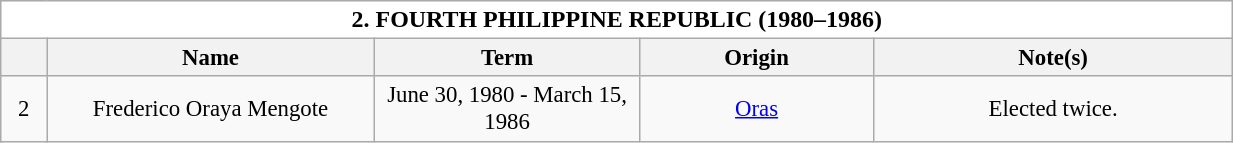<table class="wikitable collapsible collapsed" style="vertical-align:top;text-align:center;font-size:95%;">
<tr>
<th style="background-color:white;font-size:105%;width:51em;" colspan=5>2. FOURTH PHILIPPINE REPUBLIC (1980–1986)</th>
</tr>
<tr>
<th style="width: 1em;text-align:center"></th>
<th style="width: 10em;text-align:center">Name</th>
<th style="width: 8em;text-align:center">Term</th>
<th style="width: 7em;text-align:center">Origin</th>
<th style="width: 11em;text-align:center">Note(s)</th>
</tr>
<tr>
<td>2</td>
<td>Frederico Oraya Mengote</td>
<td>June 30, 1980 - March 15, 1986</td>
<td><a href='#'>Oras</a></td>
<td>Elected twice.</td>
</tr>
</table>
